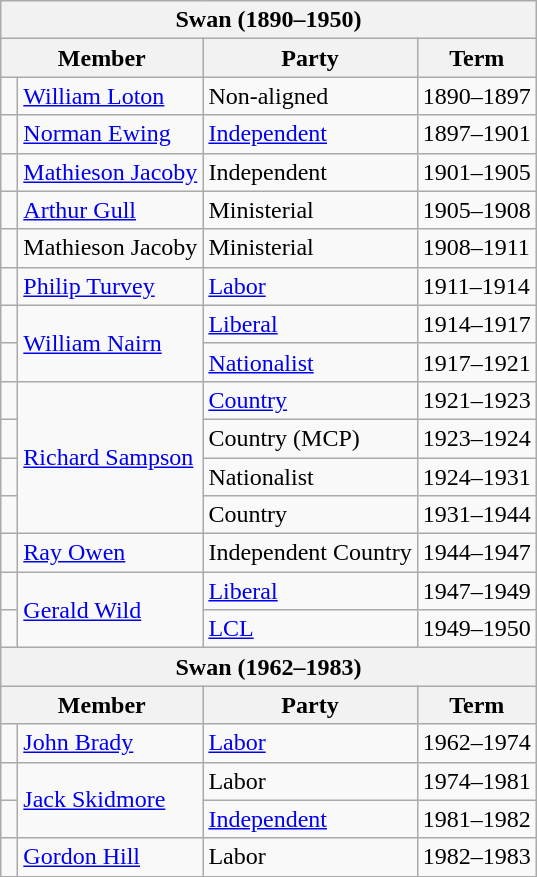<table class="wikitable">
<tr>
<th colspan="4">Swan (1890–1950)</th>
</tr>
<tr>
<th colspan="2">Member</th>
<th>Party</th>
<th>Term</th>
</tr>
<tr>
<td> </td>
<td><a href='#'>William Loton</a></td>
<td>Non-aligned</td>
<td>1890–1897</td>
</tr>
<tr>
<td> </td>
<td><a href='#'>Norman Ewing</a></td>
<td><a href='#'>Independent</a></td>
<td>1897–1901</td>
</tr>
<tr>
<td> </td>
<td><a href='#'>Mathieson Jacoby</a></td>
<td>Independent</td>
<td>1901–1905</td>
</tr>
<tr>
<td> </td>
<td><a href='#'>Arthur Gull</a></td>
<td>Ministerial</td>
<td>1905–1908</td>
</tr>
<tr>
<td> </td>
<td>Mathieson Jacoby</td>
<td>Ministerial</td>
<td>1908–1911</td>
</tr>
<tr>
<td> </td>
<td><a href='#'>Philip Turvey</a></td>
<td><a href='#'>Labor</a></td>
<td>1911–1914</td>
</tr>
<tr>
<td> </td>
<td rowspan="2"><a href='#'>William Nairn</a></td>
<td><a href='#'>Liberal</a></td>
<td>1914–1917</td>
</tr>
<tr>
<td> </td>
<td><a href='#'>Nationalist</a></td>
<td>1917–1921</td>
</tr>
<tr>
<td> </td>
<td rowspan="4"><a href='#'>Richard Sampson</a></td>
<td><a href='#'>Country</a></td>
<td>1921–1923</td>
</tr>
<tr>
<td> </td>
<td>Country (MCP)</td>
<td>1923–1924</td>
</tr>
<tr>
<td> </td>
<td>Nationalist</td>
<td>1924–1931</td>
</tr>
<tr>
<td> </td>
<td>Country</td>
<td>1931–1944</td>
</tr>
<tr>
<td> </td>
<td><a href='#'>Ray Owen</a></td>
<td>Independent Country</td>
<td>1944–1947</td>
</tr>
<tr>
<td> </td>
<td rowspan="2"><a href='#'>Gerald Wild</a></td>
<td><a href='#'>Liberal</a></td>
<td>1947–1949</td>
</tr>
<tr>
<td> </td>
<td><a href='#'>LCL</a></td>
<td>1949–1950</td>
</tr>
<tr>
<th colspan="4">Swan (1962–1983)</th>
</tr>
<tr>
<th colspan="2">Member</th>
<th>Party</th>
<th>Term</th>
</tr>
<tr>
<td> </td>
<td><a href='#'>John Brady</a></td>
<td><a href='#'>Labor</a></td>
<td>1962–1974</td>
</tr>
<tr>
<td> </td>
<td rowspan="2"><a href='#'>Jack Skidmore</a></td>
<td>Labor</td>
<td>1974–1981</td>
</tr>
<tr>
<td> </td>
<td><a href='#'>Independent</a></td>
<td>1981–1982</td>
</tr>
<tr>
<td> </td>
<td><a href='#'>Gordon Hill</a></td>
<td>Labor</td>
<td>1982–1983</td>
</tr>
<tr>
</tr>
</table>
